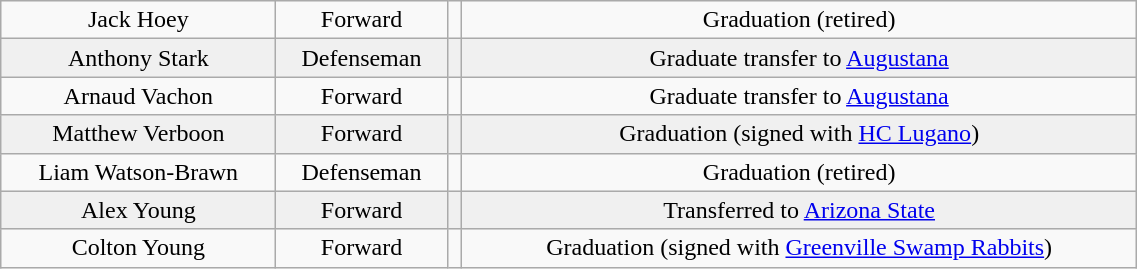<table class="wikitable" width="60%">
<tr align="center" bgcolor="">
<td>Jack Hoey</td>
<td>Forward</td>
<td></td>
<td>Graduation (retired)</td>
</tr>
<tr align="center" bgcolor="f0f0f0">
<td>Anthony Stark</td>
<td>Defenseman</td>
<td></td>
<td>Graduate transfer to <a href='#'>Augustana</a></td>
</tr>
<tr align="center" bgcolor="">
<td>Arnaud Vachon</td>
<td>Forward</td>
<td></td>
<td>Graduate transfer to <a href='#'>Augustana</a></td>
</tr>
<tr align="center" bgcolor="f0f0f0">
<td>Matthew Verboon</td>
<td>Forward</td>
<td></td>
<td>Graduation (signed with <a href='#'>HC Lugano</a>)</td>
</tr>
<tr align="center" bgcolor="">
<td>Liam Watson-Brawn</td>
<td>Defenseman</td>
<td></td>
<td>Graduation (retired)</td>
</tr>
<tr align="center" bgcolor="f0f0f0">
<td>Alex Young</td>
<td>Forward</td>
<td></td>
<td>Transferred to <a href='#'>Arizona State</a></td>
</tr>
<tr align="center" bgcolor="">
<td>Colton Young</td>
<td>Forward</td>
<td></td>
<td>Graduation (signed with <a href='#'>Greenville Swamp Rabbits</a>)</td>
</tr>
</table>
